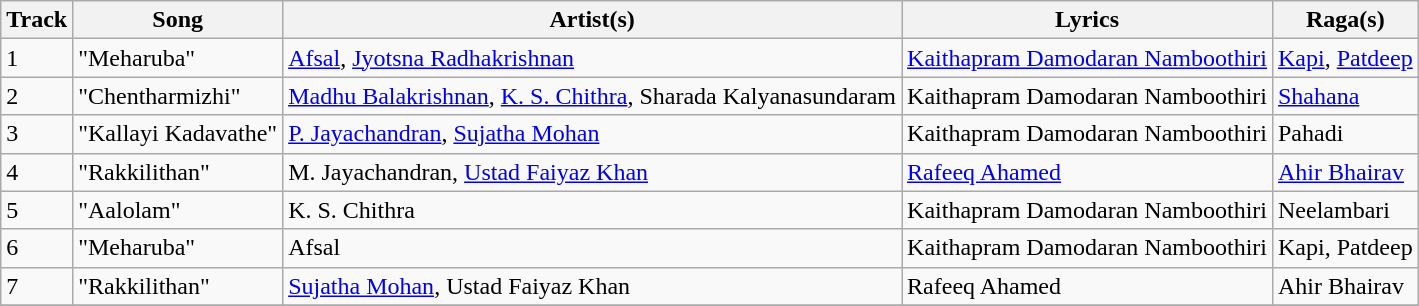<table class="wikitable sortable">
<tr>
<th>Track</th>
<th>Song</th>
<th>Artist(s)</th>
<th>Lyrics</th>
<th>Raga(s)</th>
</tr>
<tr>
<td>1</td>
<td>"Meharuba"</td>
<td><a href='#'>Afsal</a>, <a href='#'>Jyotsna Radhakrishnan</a></td>
<td><a href='#'>Kaithapram Damodaran Namboothiri</a></td>
<td><a href='#'>Kapi</a>, <a href='#'>Patdeep</a></td>
</tr>
<tr>
<td>2</td>
<td>"Chentharmizhi"</td>
<td><a href='#'>Madhu Balakrishnan</a>, <a href='#'>K. S. Chithra</a>, Sharada Kalyanasundaram</td>
<td>Kaithapram Damodaran Namboothiri</td>
<td><a href='#'>Shahana</a></td>
</tr>
<tr>
<td>3</td>
<td>"Kallayi Kadavathe"</td>
<td><a href='#'>P. Jayachandran</a>, <a href='#'>Sujatha Mohan</a></td>
<td>Kaithapram Damodaran Namboothiri</td>
<td>Pahadi</td>
</tr>
<tr>
<td>4</td>
<td>"Rakkilithan"</td>
<td>M. Jayachandran, <a href='#'>Ustad Faiyaz Khan</a></td>
<td><a href='#'>Rafeeq Ahamed</a></td>
<td><a href='#'>Ahir Bhairav</a></td>
</tr>
<tr>
<td>5</td>
<td>"Aalolam"</td>
<td>K. S. Chithra</td>
<td>Kaithapram Damodaran Namboothiri</td>
<td>Neelambari</td>
</tr>
<tr>
<td>6</td>
<td>"Meharuba"</td>
<td>Afsal</td>
<td>Kaithapram Damodaran Namboothiri</td>
<td>Kapi, Patdeep</td>
</tr>
<tr>
<td>7</td>
<td>"Rakkilithan"</td>
<td><a href='#'>Sujatha Mohan</a>, Ustad Faiyaz Khan</td>
<td>Rafeeq Ahamed</td>
<td>Ahir Bhairav</td>
</tr>
<tr>
</tr>
</table>
